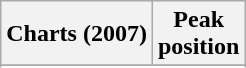<table class="wikitable sortable">
<tr>
<th>Charts (2007)</th>
<th>Peak<br>position</th>
</tr>
<tr>
</tr>
<tr>
</tr>
<tr>
</tr>
<tr>
</tr>
</table>
